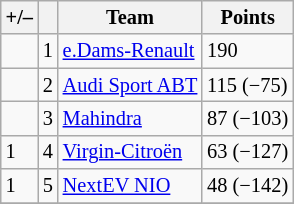<table class="wikitable" style="font-size: 85%">
<tr>
<th scope="col">+/–</th>
<th scope="col"></th>
<th scope="col">Team</th>
<th scope="col">Points</th>
</tr>
<tr>
<td align="left"></td>
<td align="center">1</td>
<td> <a href='#'>e.Dams-Renault</a></td>
<td align="left">190</td>
</tr>
<tr>
<td align="left"></td>
<td align="center">2</td>
<td> <a href='#'>Audi Sport ABT</a></td>
<td align="left">115 (−75)</td>
</tr>
<tr>
<td align="left"></td>
<td align="center">3</td>
<td> <a href='#'>Mahindra</a></td>
<td align="left">87 (−103)</td>
</tr>
<tr>
<td align="left"> 1</td>
<td align="center">4</td>
<td> <a href='#'>Virgin-Citroën</a></td>
<td align="left">63 (−127)</td>
</tr>
<tr>
<td align="left"> 1</td>
<td align="center">5</td>
<td> <a href='#'>NextEV NIO</a></td>
<td align="left">48 (−142)</td>
</tr>
<tr>
</tr>
</table>
